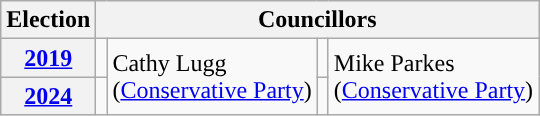<table class="wikitable">
<tr>
<th>Election</th>
<th colspan="4">Councillors</th>
</tr>
<tr>
<th><a href='#'>2019</a></th>
<td rowspan="1;" style="background-color: "></td>
<td rowspan="2">Cathy Lugg<br>(<a href='#'>Conservative Party</a>)</td>
<td rowspan="1;" style="background-color: "></td>
<td rowspan="2">Mike Parkes<br>(<a href='#'>Conservative Party</a>)</td>
</tr>
<tr>
<th><a href='#'>2024</a></th>
<td rowspan="1;" style="background-color: "></td>
<td rowspan="1;" style="background-color: "></td>
</tr>
</table>
